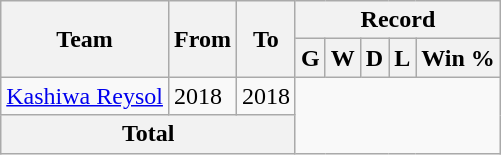<table class="wikitable" style="text-align: center">
<tr>
<th rowspan="2">Team</th>
<th rowspan="2">From</th>
<th rowspan="2">To</th>
<th colspan="5">Record</th>
</tr>
<tr>
<th>G</th>
<th>W</th>
<th>D</th>
<th>L</th>
<th>Win %</th>
</tr>
<tr>
<td align="left"><a href='#'>Kashiwa Reysol</a></td>
<td align="left">2018</td>
<td align="left">2018<br></td>
</tr>
<tr>
<th colspan="3">Total<br></th>
</tr>
</table>
